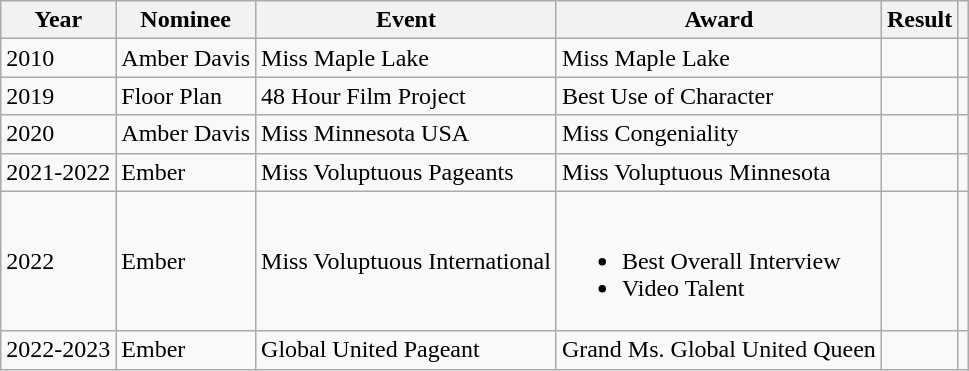<table class="wikitable sortable">
<tr>
<th>Year</th>
<th>Nominee</th>
<th>Event</th>
<th>Award</th>
<th>Result</th>
<th></th>
</tr>
<tr>
<td>2010</td>
<td>Amber Davis</td>
<td>Miss Maple Lake</td>
<td>Miss Maple Lake</td>
<td></td>
<td></td>
</tr>
<tr>
<td>2019</td>
<td>Floor Plan</td>
<td>48 Hour Film Project</td>
<td>Best Use of Character</td>
<td></td>
<td></td>
</tr>
<tr>
<td>2020</td>
<td>Amber Davis</td>
<td>Miss Minnesota USA</td>
<td>Miss Congeniality</td>
<td></td>
<td></td>
</tr>
<tr>
<td>2021-2022</td>
<td>Ember</td>
<td>Miss Voluptuous Pageants</td>
<td>Miss Voluptuous Minnesota</td>
<td></td>
<td></td>
</tr>
<tr>
<td>2022</td>
<td>Ember</td>
<td>Miss Voluptuous International</td>
<td><br><ul><li>Best Overall Interview</li><li>Video Talent</li></ul></td>
<td></td>
<td></td>
</tr>
<tr>
<td>2022-2023</td>
<td>Ember</td>
<td>Global United Pageant</td>
<td>Grand Ms. Global United Queen</td>
<td></td>
<td></td>
</tr>
</table>
